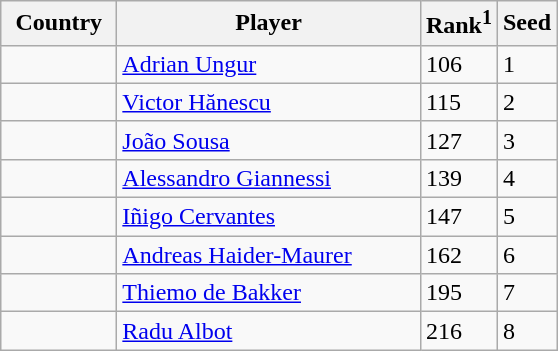<table class="sortable wikitable">
<tr>
<th width="70">Country</th>
<th width="195">Player</th>
<th>Rank<sup>1</sup></th>
<th>Seed</th>
</tr>
<tr>
<td></td>
<td><a href='#'>Adrian Ungur</a></td>
<td>106</td>
<td>1</td>
</tr>
<tr>
<td></td>
<td><a href='#'>Victor Hănescu</a></td>
<td>115</td>
<td>2</td>
</tr>
<tr>
<td></td>
<td><a href='#'>João Sousa</a></td>
<td>127</td>
<td>3</td>
</tr>
<tr>
<td></td>
<td><a href='#'>Alessandro Giannessi</a></td>
<td>139</td>
<td>4</td>
</tr>
<tr>
<td></td>
<td><a href='#'>Iñigo Cervantes</a></td>
<td>147</td>
<td>5</td>
</tr>
<tr>
<td></td>
<td><a href='#'>Andreas Haider-Maurer</a></td>
<td>162</td>
<td>6</td>
</tr>
<tr>
<td></td>
<td><a href='#'>Thiemo de Bakker</a></td>
<td>195</td>
<td>7</td>
</tr>
<tr>
<td></td>
<td><a href='#'>Radu Albot</a></td>
<td>216</td>
<td>8</td>
</tr>
</table>
